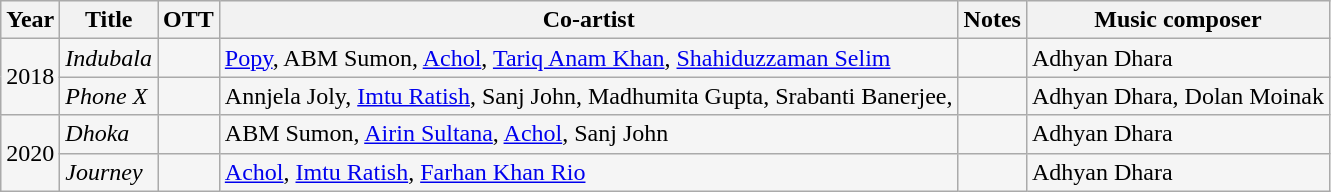<table class="wikitable sortable" style="background:#F5F5F5;">
<tr>
<th>Year</th>
<th>Title</th>
<th>OTT</th>
<th>Co-artist</th>
<th>Notes</th>
<th>Music composer</th>
</tr>
<tr>
<td rowspan="2">2018</td>
<td><em>Indubala</em></td>
<td></td>
<td><a href='#'>Popy</a>, ABM Sumon, <a href='#'>Achol</a>, <a href='#'>Tariq Anam Khan</a>, <a href='#'>Shahiduzzaman Selim</a></td>
<td></td>
<td>Adhyan Dhara</td>
</tr>
<tr>
<td><em>Phone X</em></td>
<td></td>
<td>Annjela Joly, <a href='#'>Imtu Ratish</a>, Sanj John, Madhumita Gupta, Srabanti Banerjee,</td>
<td></td>
<td>Adhyan Dhara, Dolan Moinak</td>
</tr>
<tr>
<td rowspan="2">2020</td>
<td><em>Dhoka</em></td>
<td></td>
<td>ABM Sumon, <a href='#'>Airin Sultana</a>, <a href='#'>Achol</a>, Sanj John</td>
<td></td>
<td>Adhyan Dhara</td>
</tr>
<tr>
<td><em>Journey</em></td>
<td></td>
<td><a href='#'>Achol</a>, <a href='#'>Imtu Ratish</a>, <a href='#'>Farhan Khan Rio</a></td>
<td></td>
<td>Adhyan Dhara</td>
</tr>
</table>
